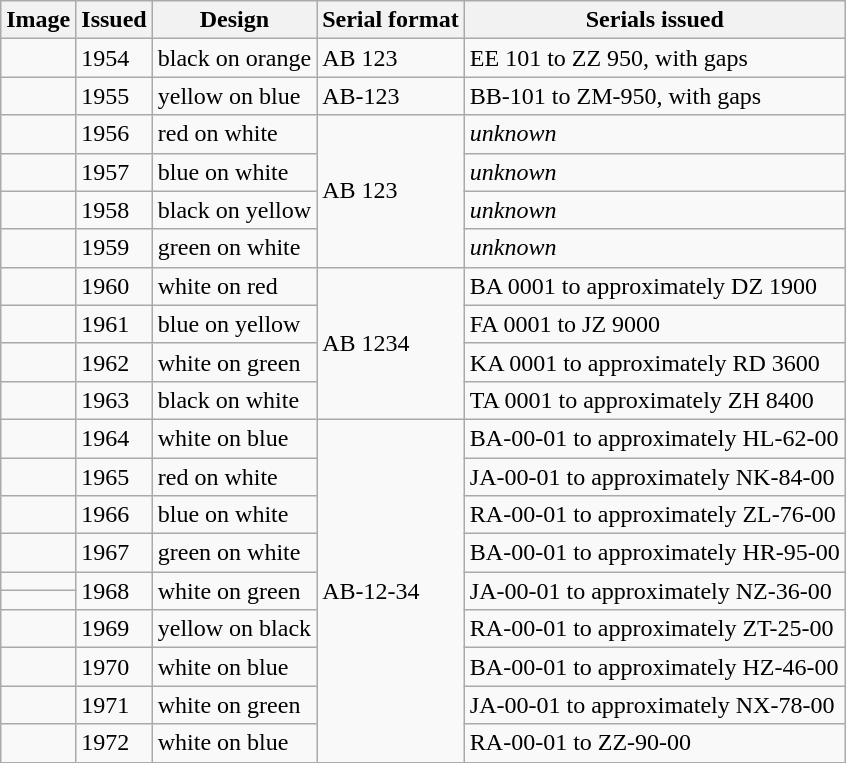<table class=wikitable>
<tr>
<th>Image</th>
<th>Issued</th>
<th>Design</th>
<th>Serial format</th>
<th>Serials issued</th>
</tr>
<tr>
<td></td>
<td>1954</td>
<td>black on orange</td>
<td>AB 123</td>
<td>EE 101 to ZZ 950, with gaps</td>
</tr>
<tr>
<td></td>
<td>1955</td>
<td>yellow on blue</td>
<td>AB-123</td>
<td>BB-101 to ZM-950, with gaps</td>
</tr>
<tr>
<td></td>
<td>1956</td>
<td>red on white</td>
<td rowspan="4">AB 123</td>
<td><em>unknown</em></td>
</tr>
<tr>
<td></td>
<td>1957</td>
<td>blue on white</td>
<td><em>unknown</em></td>
</tr>
<tr>
<td></td>
<td>1958</td>
<td>black on yellow</td>
<td><em>unknown</em></td>
</tr>
<tr>
<td></td>
<td>1959</td>
<td>green on white</td>
<td><em>unknown</em></td>
</tr>
<tr>
<td></td>
<td>1960</td>
<td>white on red</td>
<td rowspan="4">AB 1234</td>
<td>BA 0001 to approximately DZ 1900</td>
</tr>
<tr>
<td></td>
<td>1961</td>
<td>blue on yellow</td>
<td>FA 0001 to JZ 9000</td>
</tr>
<tr>
<td></td>
<td>1962</td>
<td>white on green</td>
<td>KA 0001 to approximately RD 3600</td>
</tr>
<tr>
<td></td>
<td>1963</td>
<td>black on white</td>
<td>TA 0001 to approximately ZH 8400</td>
</tr>
<tr>
<td></td>
<td>1964</td>
<td>white on blue</td>
<td rowspan="10">AB-12-34</td>
<td>BA-00-01 to approximately HL-62-00</td>
</tr>
<tr>
<td></td>
<td>1965</td>
<td>red on white</td>
<td>JA-00-01 to approximately NK-84-00</td>
</tr>
<tr>
<td></td>
<td>1966</td>
<td>blue on white</td>
<td>RA-00-01 to approximately ZL-76-00</td>
</tr>
<tr>
<td></td>
<td>1967</td>
<td>green on white</td>
<td>BA-00-01 to approximately HR-95-00</td>
</tr>
<tr>
<td></td>
<td rowspan="2">1968</td>
<td rowspan="2">white on green</td>
<td rowspan="2">JA-00-01 to approximately NZ-36-00</td>
</tr>
<tr>
<td></td>
</tr>
<tr>
<td></td>
<td>1969</td>
<td>yellow on black</td>
<td>RA-00-01 to approximately ZT-25-00</td>
</tr>
<tr>
<td></td>
<td>1970</td>
<td>white on blue</td>
<td>BA-00-01 to approximately HZ-46-00</td>
</tr>
<tr>
<td></td>
<td>1971</td>
<td>white on green</td>
<td>JA-00-01 to approximately NX-78-00</td>
</tr>
<tr>
<td></td>
<td>1972</td>
<td>white on blue</td>
<td>RA-00-01 to ZZ-90-00</td>
</tr>
</table>
